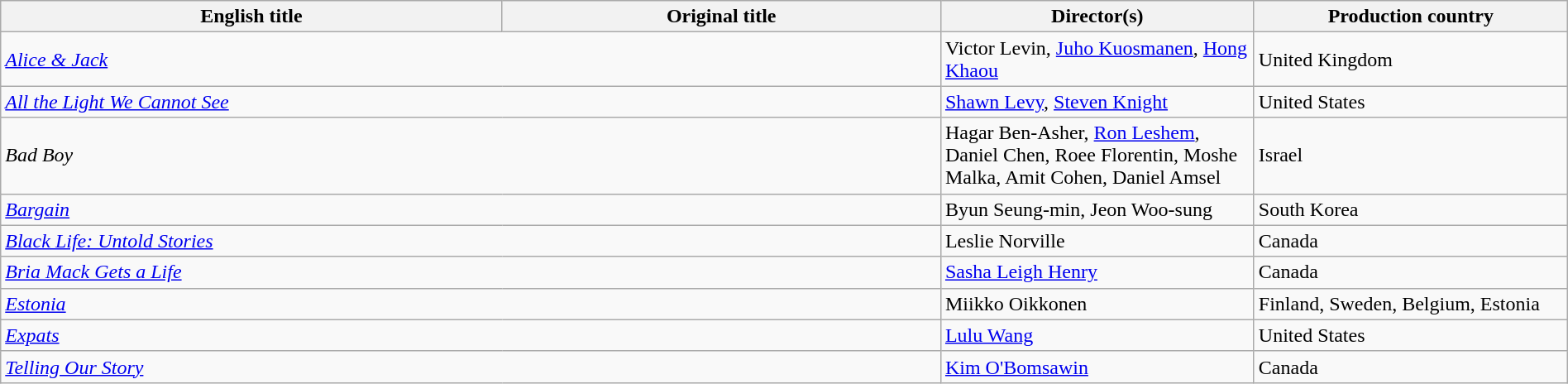<table class="sortable wikitable" width="100%" cellpadding="5">
<tr>
<th scope="col" width="32%">English title</th>
<th scope="col" width="28%">Original title</th>
<th scope="col" width="20%">Director(s)</th>
<th scope="col" width="20%">Production country</th>
</tr>
<tr>
<td colspan=2><em><a href='#'>Alice & Jack</a></em></td>
<td>Victor Levin, <a href='#'>Juho Kuosmanen</a>, <a href='#'>Hong Khaou</a></td>
<td>United Kingdom</td>
</tr>
<tr>
<td colspan=2><em><a href='#'>All the Light We Cannot See</a></em></td>
<td><a href='#'>Shawn Levy</a>, <a href='#'>Steven Knight</a></td>
<td>United States</td>
</tr>
<tr>
<td colspan=2><em>Bad Boy</em></td>
<td>Hagar Ben-Asher, <a href='#'>Ron Leshem</a>, Daniel Chen, Roee Florentin, Moshe Malka, Amit Cohen, Daniel Amsel</td>
<td>Israel</td>
</tr>
<tr>
<td colspan=2><em><a href='#'>Bargain</a></em></td>
<td>Byun Seung-min, Jeon Woo-sung</td>
<td>South Korea</td>
</tr>
<tr>
<td colspan=2><em><a href='#'>Black Life: Untold Stories</a></em></td>
<td>Leslie Norville</td>
<td>Canada</td>
</tr>
<tr>
<td colspan=2><em><a href='#'>Bria Mack Gets a Life</a></em></td>
<td><a href='#'>Sasha Leigh Henry</a></td>
<td>Canada</td>
</tr>
<tr>
<td colspan=2><em><a href='#'>Estonia</a></em></td>
<td>Miikko Oikkonen</td>
<td>Finland, Sweden, Belgium, Estonia</td>
</tr>
<tr>
<td colspan=2><em><a href='#'>Expats</a></em></td>
<td><a href='#'>Lulu Wang</a></td>
<td>United States</td>
</tr>
<tr>
<td colspan=2><em><a href='#'>Telling Our Story</a></em></td>
<td><a href='#'>Kim O'Bomsawin</a></td>
<td>Canada</td>
</tr>
</table>
